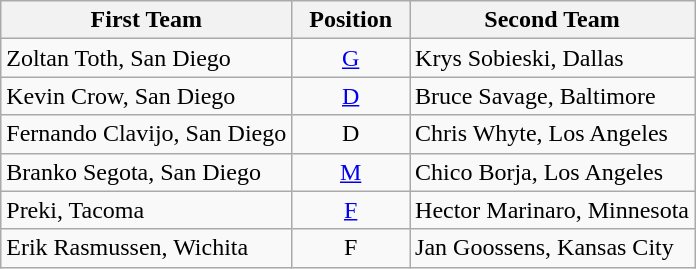<table class="wikitable">
<tr>
<th>First Team</th>
<th>  Position  </th>
<th>Second Team</th>
</tr>
<tr>
<td>Zoltan Toth, San Diego</td>
<td align=center><a href='#'>G</a></td>
<td>Krys Sobieski, Dallas</td>
</tr>
<tr>
<td>Kevin Crow, San Diego</td>
<td align=center><a href='#'>D</a></td>
<td>Bruce Savage, Baltimore</td>
</tr>
<tr>
<td>Fernando Clavijo, San Diego</td>
<td align=center>D</td>
<td>Chris Whyte, Los Angeles</td>
</tr>
<tr>
<td>Branko Segota, San Diego</td>
<td align=center><a href='#'>M</a></td>
<td>Chico Borja, Los Angeles</td>
</tr>
<tr>
<td>Preki, Tacoma</td>
<td align=center><a href='#'>F</a></td>
<td>Hector Marinaro, Minnesota</td>
</tr>
<tr>
<td>Erik Rasmussen, Wichita</td>
<td align=center>F</td>
<td>Jan Goossens, Kansas City</td>
</tr>
</table>
